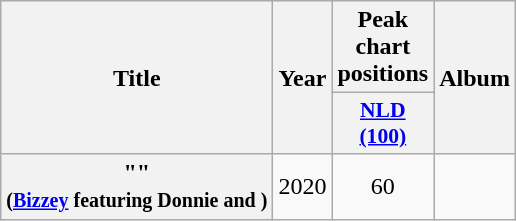<table class="wikitable plainrowheaders" style="text-align:center;">
<tr>
<th scope="col" rowspan="2">Title</th>
<th scope="col" rowspan="2">Year</th>
<th scope="col" colspan="1">Peak chart positions</th>
<th scope="col" rowspan="2">Album</th>
</tr>
<tr>
<th scope="col" style="width:3em;font-size:90%;"><a href='#'>NLD<br>(100)</a><br></th>
</tr>
<tr>
<th scope="row">""<br><small>(<a href='#'>Bizzey</a> featuring Donnie and )</small></th>
<td>2020</td>
<td>60</td>
<td></td>
</tr>
</table>
